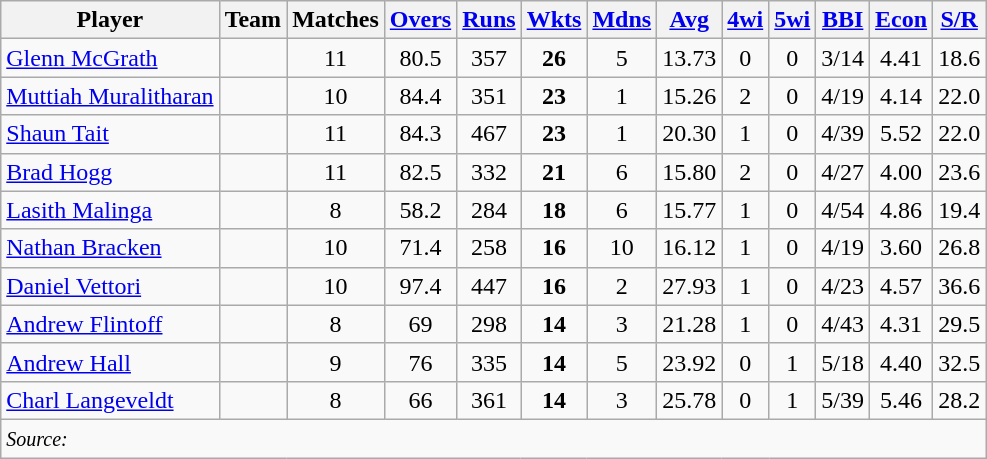<table class="wikitable" style="text-align:center;">
<tr>
<th>Player</th>
<th>Team</th>
<th>Matches</th>
<th><a href='#'>Overs</a></th>
<th><a href='#'>Runs</a></th>
<th><a href='#'>Wkts</a></th>
<th><a href='#'>Mdns</a></th>
<th><a href='#'>Avg</a></th>
<th><a href='#'>4wi</a></th>
<th><a href='#'>5wi</a></th>
<th><a href='#'>BBI</a></th>
<th><a href='#'>Econ</a></th>
<th><a href='#'>S/R</a></th>
</tr>
<tr>
<td align="left"><a href='#'>Glenn McGrath</a></td>
<td align="left"></td>
<td>11</td>
<td>80.5</td>
<td>357</td>
<td><strong>26</strong></td>
<td>5</td>
<td>13.73</td>
<td>0</td>
<td>0</td>
<td>3/14</td>
<td>4.41</td>
<td>18.6</td>
</tr>
<tr>
<td align="left"><a href='#'>Muttiah Muralitharan</a></td>
<td align="left"></td>
<td>10</td>
<td>84.4</td>
<td>351</td>
<td><strong>23</strong></td>
<td>1</td>
<td>15.26</td>
<td>2</td>
<td>0</td>
<td>4/19</td>
<td>4.14</td>
<td>22.0</td>
</tr>
<tr>
<td align="left"><a href='#'>Shaun Tait</a></td>
<td align="left"></td>
<td>11</td>
<td>84.3</td>
<td>467</td>
<td><strong>23</strong></td>
<td>1</td>
<td>20.30</td>
<td>1</td>
<td>0</td>
<td>4/39</td>
<td>5.52</td>
<td>22.0</td>
</tr>
<tr>
<td align="left"><a href='#'>Brad Hogg</a></td>
<td align="left"></td>
<td>11</td>
<td>82.5</td>
<td>332</td>
<td><strong>21</strong></td>
<td>6</td>
<td>15.80</td>
<td>2</td>
<td>0</td>
<td>4/27</td>
<td>4.00</td>
<td>23.6</td>
</tr>
<tr>
<td align="left"><a href='#'>Lasith Malinga</a></td>
<td align="left"></td>
<td>8</td>
<td>58.2</td>
<td>284</td>
<td><strong>18</strong></td>
<td>6</td>
<td>15.77</td>
<td>1</td>
<td>0</td>
<td>4/54</td>
<td>4.86</td>
<td>19.4</td>
</tr>
<tr>
<td align="left"><a href='#'>Nathan Bracken</a></td>
<td align="left"></td>
<td>10</td>
<td>71.4</td>
<td>258</td>
<td><strong>16</strong></td>
<td>10</td>
<td>16.12</td>
<td>1</td>
<td>0</td>
<td>4/19</td>
<td>3.60</td>
<td>26.8</td>
</tr>
<tr>
<td align="left"><a href='#'>Daniel Vettori</a></td>
<td align="left"></td>
<td>10</td>
<td>97.4</td>
<td>447</td>
<td><strong>16</strong></td>
<td>2</td>
<td>27.93</td>
<td>1</td>
<td>0</td>
<td>4/23</td>
<td>4.57</td>
<td>36.6</td>
</tr>
<tr>
<td align="left"><a href='#'>Andrew Flintoff</a></td>
<td align="left"></td>
<td>8</td>
<td>69</td>
<td>298</td>
<td><strong>14</strong></td>
<td>3</td>
<td>21.28</td>
<td>1</td>
<td>0</td>
<td>4/43</td>
<td>4.31</td>
<td>29.5</td>
</tr>
<tr>
<td align="left"><a href='#'>Andrew Hall</a></td>
<td align="left"></td>
<td>9</td>
<td>76</td>
<td>335</td>
<td><strong>14</strong></td>
<td>5</td>
<td>23.92</td>
<td>0</td>
<td>1</td>
<td>5/18</td>
<td>4.40</td>
<td>32.5</td>
</tr>
<tr>
<td align="left"><a href='#'>Charl Langeveldt</a></td>
<td align="left"></td>
<td>8</td>
<td>66</td>
<td>361</td>
<td><strong>14</strong></td>
<td>3</td>
<td>25.78</td>
<td>0</td>
<td>1</td>
<td>5/39</td>
<td>5.46</td>
<td>28.2</td>
</tr>
<tr>
<td colspan=13 align="left"><small><em>Source: </em></small></td>
</tr>
</table>
